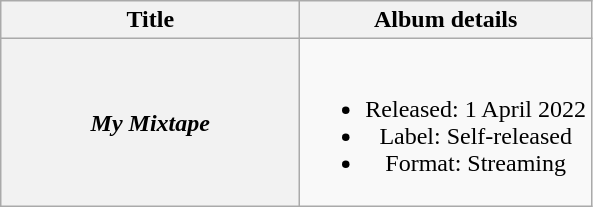<table class="wikitable plainrowheaders" style="text-align:center;">
<tr>
<th scope="col" style="width:12em;">Title</th>
<th scope="col">Album details</th>
</tr>
<tr>
<th scope="row"><em>My Mixtape</em><br></th>
<td><br><ul><li>Released: 1 April 2022</li><li>Label: Self-released</li><li>Format: Streaming</li></ul></td>
</tr>
</table>
